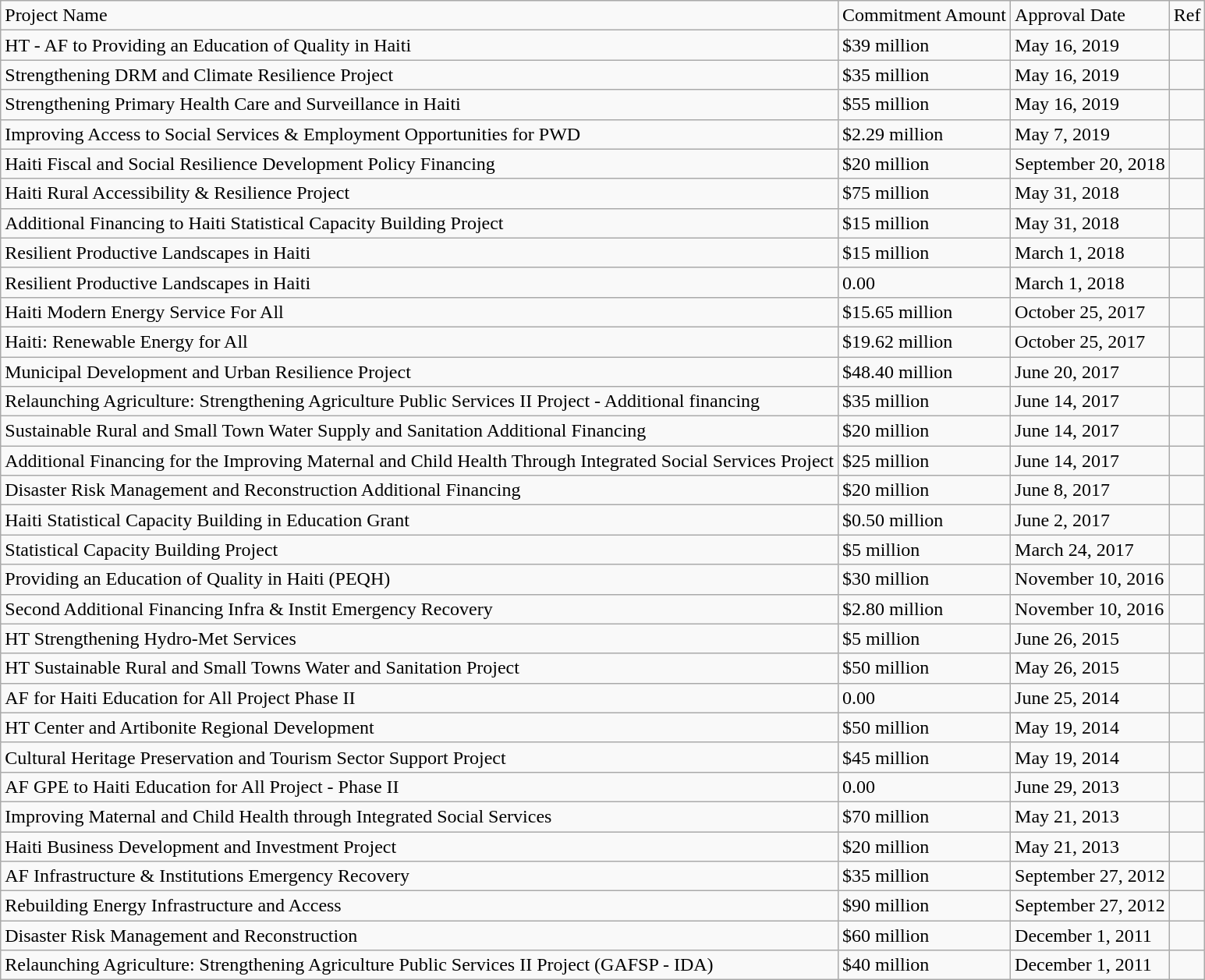<table class="wikitable">
<tr>
<td>Project Name</td>
<td>Commitment Amount</td>
<td>Approval Date</td>
<td>Ref</td>
</tr>
<tr>
<td>HT - AF to Providing an Education of Quality in Haiti</td>
<td>$39 million</td>
<td>May 16, 2019</td>
<td></td>
</tr>
<tr>
<td>Strengthening DRM and Climate Resilience Project</td>
<td>$35 million</td>
<td>May 16, 2019</td>
<td></td>
</tr>
<tr>
<td>Strengthening Primary Health Care and Surveillance in Haiti</td>
<td>$55 million</td>
<td>May 16, 2019</td>
<td></td>
</tr>
<tr>
<td>Improving Access to Social Services & Employment Opportunities for PWD</td>
<td>$2.29 million</td>
<td>May 7, 2019</td>
<td></td>
</tr>
<tr>
<td>Haiti Fiscal and Social Resilience Development Policy Financing</td>
<td>$20 million</td>
<td>September 20, 2018</td>
<td></td>
</tr>
<tr>
<td>Haiti Rural Accessibility & Resilience Project</td>
<td>$75 million</td>
<td>May 31, 2018</td>
<td></td>
</tr>
<tr>
<td>Additional Financing to Haiti Statistical Capacity Building Project</td>
<td>$15 million</td>
<td>May 31, 2018</td>
<td></td>
</tr>
<tr>
<td>Resilient Productive Landscapes in Haiti</td>
<td>$15 million</td>
<td>March 1, 2018</td>
<td></td>
</tr>
<tr>
<td>Resilient Productive Landscapes in Haiti</td>
<td>0.00</td>
<td>March 1, 2018</td>
<td></td>
</tr>
<tr>
<td>Haiti Modern Energy Service For All</td>
<td>$15.65 million</td>
<td>October 25, 2017</td>
<td></td>
</tr>
<tr>
<td>Haiti: Renewable Energy for All</td>
<td>$19.62 million</td>
<td>October 25, 2017</td>
<td></td>
</tr>
<tr>
<td>Municipal Development and Urban Resilience Project</td>
<td>$48.40 million</td>
<td>June 20, 2017</td>
<td></td>
</tr>
<tr>
<td>Relaunching Agriculture: Strengthening Agriculture Public Services II Project - Additional financing</td>
<td>$35 million</td>
<td>June 14, 2017</td>
<td></td>
</tr>
<tr>
<td>Sustainable Rural and Small Town Water Supply and Sanitation Additional Financing</td>
<td>$20 million</td>
<td>June 14, 2017</td>
<td></td>
</tr>
<tr>
<td>Additional Financing for the Improving Maternal and Child Health Through Integrated Social Services Project</td>
<td>$25 million</td>
<td>June 14, 2017</td>
<td></td>
</tr>
<tr>
<td>Disaster Risk Management and Reconstruction Additional Financing</td>
<td>$20 million</td>
<td>June 8, 2017</td>
<td></td>
</tr>
<tr>
<td>Haiti Statistical Capacity Building in Education Grant</td>
<td>$0.50 million</td>
<td>June 2, 2017</td>
<td></td>
</tr>
<tr>
<td>Statistical Capacity Building Project</td>
<td>$5 million</td>
<td>March 24, 2017</td>
<td></td>
</tr>
<tr>
<td>Providing an Education of Quality in Haiti (PEQH)</td>
<td>$30 million</td>
<td>November 10, 2016</td>
<td></td>
</tr>
<tr>
<td>Second Additional Financing Infra & Instit Emergency Recovery</td>
<td>$2.80 million</td>
<td>November 10, 2016</td>
<td></td>
</tr>
<tr>
<td>HT Strengthening Hydro-Met Services</td>
<td>$5 million</td>
<td>June 26, 2015</td>
<td></td>
</tr>
<tr>
<td>HT Sustainable Rural and Small Towns Water and Sanitation Project</td>
<td>$50 million</td>
<td>May 26, 2015</td>
<td></td>
</tr>
<tr>
<td>AF for Haiti Education for All Project Phase II</td>
<td>0.00</td>
<td>June 25, 2014</td>
<td></td>
</tr>
<tr>
<td>HT Center and Artibonite Regional Development</td>
<td>$50 million</td>
<td>May 19, 2014</td>
<td></td>
</tr>
<tr>
<td>Cultural Heritage Preservation and Tourism Sector Support Project</td>
<td>$45 million</td>
<td>May 19, 2014</td>
<td></td>
</tr>
<tr>
<td>AF GPE to Haiti Education for All Project - Phase II</td>
<td>0.00</td>
<td>June 29, 2013</td>
<td></td>
</tr>
<tr>
<td>Improving Maternal and Child Health through Integrated Social Services</td>
<td>$70 million</td>
<td>May 21, 2013</td>
<td></td>
</tr>
<tr>
<td>Haiti Business Development and Investment Project</td>
<td>$20 million</td>
<td>May 21, 2013</td>
<td></td>
</tr>
<tr>
<td>AF Infrastructure & Institutions Emergency Recovery</td>
<td>$35 million</td>
<td>September 27, 2012</td>
<td></td>
</tr>
<tr>
<td>Rebuilding Energy Infrastructure and Access</td>
<td>$90 million</td>
<td>September 27, 2012</td>
<td></td>
</tr>
<tr>
<td>Disaster Risk Management and Reconstruction</td>
<td>$60 million</td>
<td>December 1, 2011</td>
<td></td>
</tr>
<tr>
<td>Relaunching Agriculture: Strengthening Agriculture Public Services II Project (GAFSP - IDA)</td>
<td>$40 million</td>
<td>December 1, 2011</td>
<td></td>
</tr>
</table>
